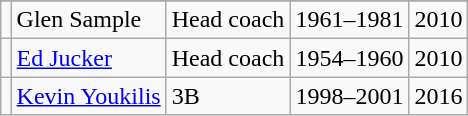<table class="wikitable" style="margin: 1em auto 1em auto">
<tr style="text-align:center;">
</tr>
<tr>
<td><strong><big></big></strong></td>
<td>Glen Sample</td>
<td>Head coach</td>
<td>1961–1981</td>
<td>2010</td>
</tr>
<tr>
<td><big><strong></strong></big></td>
<td><a href='#'>Ed Jucker</a></td>
<td>Head coach</td>
<td>1954–1960</td>
<td>2010</td>
</tr>
<tr>
<td><big><strong></strong></big></td>
<td><a href='#'>Kevin Youkilis</a></td>
<td>3B</td>
<td>1998–2001</td>
<td>2016</td>
</tr>
</table>
